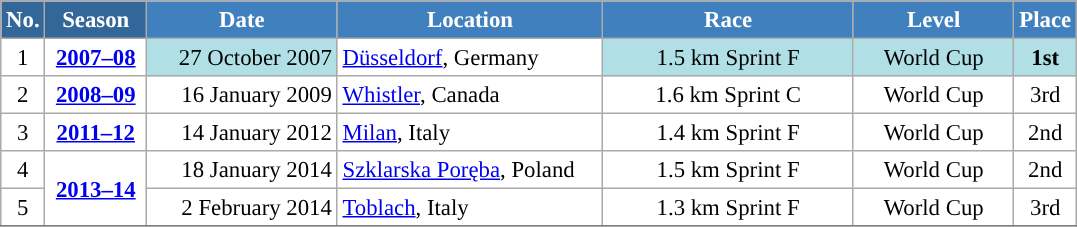<table class="wikitable sortable" style="font-size:95%; text-align:center; border:grey solid 1px; border-collapse:collapse; background:#ffffff;">
<tr style="background:#efefef;">
<th style="background-color:#369; color:white;">No.</th>
<th style="background-color:#369; color:white;">Season</th>
<th style="background-color:#4180be; color:white; width:120px;">Date</th>
<th style="background-color:#4180be; color:white; width:170px;">Location</th>
<th style="background-color:#4180be; color:white; width:160px;">Race</th>
<th style="background-color:#4180be; color:white; width:100px;">Level</th>
<th style="background-color:#4180be; color:white;">Place</th>
</tr>
<tr>
<td align=center>1</td>
<td rowspan=1 align=center><strong><a href='#'>2007–08</a></strong></td>
<td bgcolor="#BOEOE6" align=right>27 October 2007</td>
<td align=left> <a href='#'>Düsseldorf</a>, Germany</td>
<td bgcolor="#BOEOE6">1.5 km Sprint F</td>
<td bgcolor="#BOEOE6">World Cup</td>
<td bgcolor="#BOEOE6"><strong>1st</strong></td>
</tr>
<tr>
<td align=center>2</td>
<td rowspan=1 align=center><strong> <a href='#'>2008–09</a> </strong></td>
<td align=right>16 January 2009</td>
<td align=left> <a href='#'>Whistler</a>, Canada</td>
<td>1.6 km Sprint C</td>
<td>World Cup</td>
<td>3rd</td>
</tr>
<tr>
<td align=center>3</td>
<td rowspan=1 align=center><strong> <a href='#'>2011–12</a> </strong></td>
<td align=right>14 January 2012</td>
<td align=left> <a href='#'>Milan</a>, Italy</td>
<td>1.4 km Sprint F</td>
<td>World Cup</td>
<td>2nd</td>
</tr>
<tr>
<td align=center>4</td>
<td rowspan=2 align=center><strong> <a href='#'>2013–14</a> </strong></td>
<td align=right>18 January 2014</td>
<td align=left> <a href='#'>Szklarska Poręba</a>, Poland</td>
<td>1.5 km Sprint F</td>
<td>World Cup</td>
<td>2nd</td>
</tr>
<tr>
<td align=center>5</td>
<td align=right>2 February 2014</td>
<td align=left> <a href='#'>Toblach</a>, Italy</td>
<td>1.3 km Sprint F</td>
<td>World Cup</td>
<td>3rd</td>
</tr>
<tr>
</tr>
</table>
